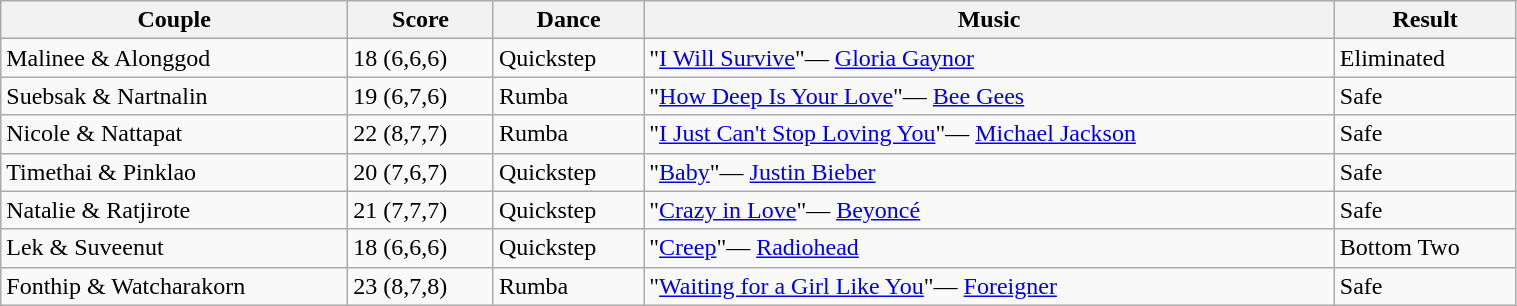<table class="wikitable" style="width:80%;">
<tr>
<th>Couple</th>
<th>Score</th>
<th>Dance</th>
<th>Music</th>
<th>Result</th>
</tr>
<tr>
<td>Malinee & Alonggod</td>
<td>18 (6,6,6)</td>
<td>Quickstep</td>
<td>"<a href='#'>I Will Survive</a>"— <a href='#'>Gloria Gaynor</a></td>
<td>Eliminated</td>
</tr>
<tr>
<td>Suebsak & Nartnalin</td>
<td>19 (6,7,6)</td>
<td>Rumba</td>
<td>"<a href='#'>How Deep Is Your Love</a>"— <a href='#'>Bee Gees</a></td>
<td>Safe</td>
</tr>
<tr>
<td>Nicole & Nattapat</td>
<td>22 (8,7,7)</td>
<td>Rumba</td>
<td>"<a href='#'>I Just Can't Stop Loving You</a>"— <a href='#'>Michael Jackson</a></td>
<td>Safe</td>
</tr>
<tr>
<td>Timethai & Pinklao</td>
<td>20 (7,6,7)</td>
<td>Quickstep</td>
<td>"<a href='#'>Baby</a>"— <a href='#'>Justin Bieber</a></td>
<td>Safe</td>
</tr>
<tr>
<td>Natalie & Ratjirote</td>
<td>21 (7,7,7)</td>
<td>Quickstep</td>
<td>"<a href='#'>Crazy in Love</a>"— <a href='#'>Beyoncé</a></td>
<td>Safe</td>
</tr>
<tr>
<td>Lek & Suveenut</td>
<td>18 (6,6,6)</td>
<td>Quickstep</td>
<td>"<a href='#'>Creep</a>"— <a href='#'>Radiohead</a></td>
<td>Bottom Two</td>
</tr>
<tr>
<td>Fonthip & Watcharakorn</td>
<td>23 (8,7,8)</td>
<td>Rumba</td>
<td>"<a href='#'>Waiting for a Girl Like You</a>"— <a href='#'>Foreigner</a></td>
<td>Safe</td>
</tr>
</table>
